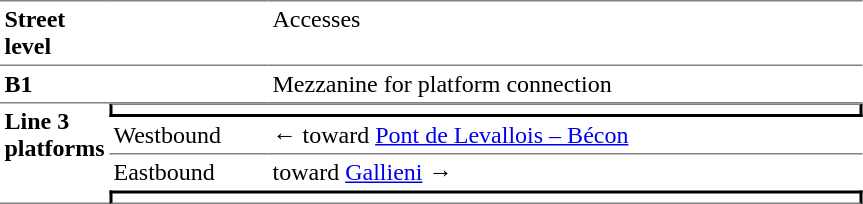<table border=0 cellspacing=0 cellpadding=3>
<tr>
<td style="border-top:solid 1px gray;border-bottom:solid 1px gray;" width=50 valign=top><strong>Street level</strong></td>
<td style="border-top:solid 1px gray;border-bottom:solid 1px gray;" width=100 valign=top></td>
<td style="border-top:solid 1px gray;border-bottom:solid 1px gray;" width=390 valign=top>Accesses</td>
</tr>
<tr>
<td style="border-bottom:solid 1px gray" width=50 valign=top><strong>B1</strong></td>
<td style="border-bottom:solid 1px gray;" width=100 valign=top></td>
<td style="border-bottom:solid 1px gray;" width=390 valign=top>Mezzanine for platform connection</td>
</tr>
<tr>
<td style="border-bottom:solid 1px gray;" width=50 rowspan=10 valign=top><strong>Line 3 platforms</strong></td>
<td style="border-top:solid 1px gray;border-right:solid 2px black;border-left:solid 2px black;border-bottom:solid 2px black;text-align:center;" colspan=2></td>
</tr>
<tr>
<td style="border-bottom:solid 1px gray;" width=100>Westbound</td>
<td style="border-bottom:solid 1px gray;" width=390>←   toward <a href='#'>Pont de Levallois – Bécon</a> </td>
</tr>
<tr>
<td>Eastbound</td>
<td>   toward <a href='#'>Gallieni</a>  →</td>
</tr>
<tr>
<td style="border-top:solid 2px black;border-right:solid 2px black;border-left:solid 2px black;border-bottom:solid 1px gray;text-align:center;" colspan=2></td>
</tr>
</table>
